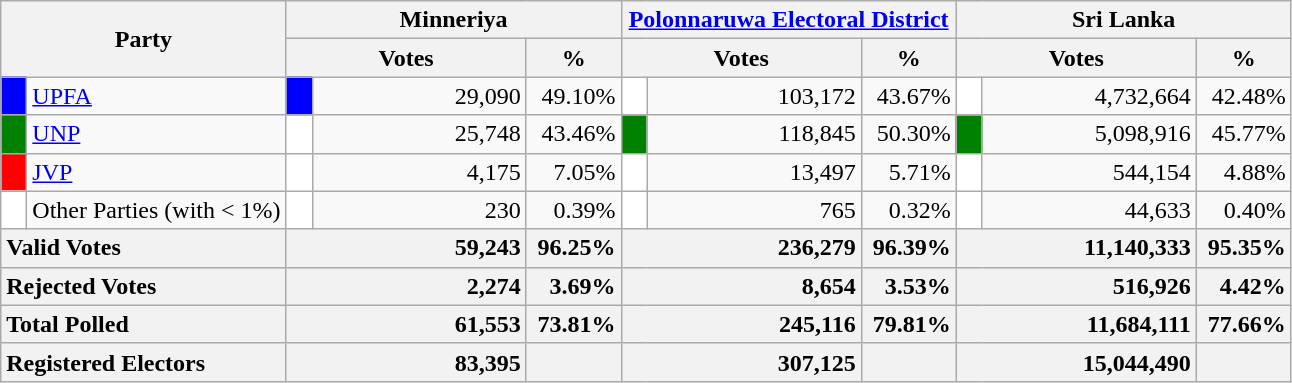<table class="wikitable">
<tr>
<th colspan="2" width="144px"rowspan="2">Party</th>
<th colspan="3" width="216px">Minneriya</th>
<th colspan="3" width="216px"><a href='#'>Polonnaruwa Electoral District</a></th>
<th colspan="3" width="216px">Sri Lanka</th>
</tr>
<tr>
<th colspan="2" width="144px">Votes</th>
<th>%</th>
<th colspan="2" width="144px">Votes</th>
<th>%</th>
<th colspan="2" width="144px">Votes</th>
<th>%</th>
</tr>
<tr>
<td style="background-color:blue;" width="10px"></td>
<td style="text-align:left;"><a href='#'>UPFA</a></td>
<td style="background-color:blue;" width="10px"></td>
<td style="text-align:right;">29,090</td>
<td style="text-align:right;">49.10%</td>
<td style="background-color:white;" width="10px"></td>
<td style="text-align:right;">103,172</td>
<td style="text-align:right;">43.67%</td>
<td style="background-color:white;" width="10px"></td>
<td style="text-align:right;">4,732,664</td>
<td style="text-align:right;">42.48%</td>
</tr>
<tr>
<td style="background-color:green;" width="10px"></td>
<td style="text-align:left;"><a href='#'>UNP</a></td>
<td style="background-color:white;" width="10px"></td>
<td style="text-align:right;">25,748</td>
<td style="text-align:right;">43.46%</td>
<td style="background-color:green;" width="10px"></td>
<td style="text-align:right;">118,845</td>
<td style="text-align:right;">50.30%</td>
<td style="background-color:green;" width="10px"></td>
<td style="text-align:right;">5,098,916</td>
<td style="text-align:right;">45.77%</td>
</tr>
<tr>
<td style="background-color:red;" width="10px"></td>
<td style="text-align:left;"><a href='#'>JVP</a></td>
<td style="background-color:white;" width="10px"></td>
<td style="text-align:right;">4,175</td>
<td style="text-align:right;">7.05%</td>
<td style="background-color:white;" width="10px"></td>
<td style="text-align:right;">13,497</td>
<td style="text-align:right;">5.71%</td>
<td style="background-color:white;" width="10px"></td>
<td style="text-align:right;">544,154</td>
<td style="text-align:right;">4.88%</td>
</tr>
<tr>
<td style="background-color:white;" width="10px"></td>
<td style="text-align:left;">Other Parties (with < 1%)</td>
<td style="background-color:white;" width="10px"></td>
<td style="text-align:right;">230</td>
<td style="text-align:right;">0.39%</td>
<td style="background-color:white;" width="10px"></td>
<td style="text-align:right;">765</td>
<td style="text-align:right;">0.32%</td>
<td style="background-color:white;" width="10px"></td>
<td style="text-align:right;">44,633</td>
<td style="text-align:right;">0.40%</td>
</tr>
<tr>
<th colspan="2" width="144px"style="text-align:left;">Valid Votes</th>
<th style="text-align:right;"colspan="2" width="144px">59,243</th>
<th style="text-align:right;">96.25%</th>
<th style="text-align:right;"colspan="2" width="144px">236,279</th>
<th style="text-align:right;">96.39%</th>
<th style="text-align:right;"colspan="2" width="144px">11,140,333</th>
<th style="text-align:right;">95.35%</th>
</tr>
<tr>
<th colspan="2" width="144px"style="text-align:left;">Rejected Votes</th>
<th style="text-align:right;"colspan="2" width="144px">2,274</th>
<th style="text-align:right;">3.69%</th>
<th style="text-align:right;"colspan="2" width="144px">8,654</th>
<th style="text-align:right;">3.53%</th>
<th style="text-align:right;"colspan="2" width="144px">516,926</th>
<th style="text-align:right;">4.42%</th>
</tr>
<tr>
<th colspan="2" width="144px"style="text-align:left;">Total Polled</th>
<th style="text-align:right;"colspan="2" width="144px">61,553</th>
<th style="text-align:right;">73.81%</th>
<th style="text-align:right;"colspan="2" width="144px">245,116</th>
<th style="text-align:right;">79.81%</th>
<th style="text-align:right;"colspan="2" width="144px">11,684,111</th>
<th style="text-align:right;">77.66%</th>
</tr>
<tr>
<th colspan="2" width="144px"style="text-align:left;">Registered Electors</th>
<th style="text-align:right;"colspan="2" width="144px">83,395</th>
<th></th>
<th style="text-align:right;"colspan="2" width="144px">307,125</th>
<th></th>
<th style="text-align:right;"colspan="2" width="144px">15,044,490</th>
<th></th>
</tr>
</table>
